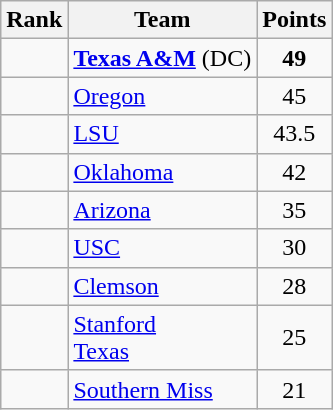<table class="wikitable sortable" style="text-align:center">
<tr>
<th>Rank</th>
<th>Team</th>
<th>Points</th>
</tr>
<tr>
<td></td>
<td align="left"><strong><a href='#'>Texas A&M</a></strong> (DC)</td>
<td><strong>49</strong></td>
</tr>
<tr>
<td></td>
<td align="left"><a href='#'>Oregon</a></td>
<td>45</td>
</tr>
<tr>
<td></td>
<td align="left"><a href='#'>LSU</a></td>
<td>43.5</td>
</tr>
<tr>
<td></td>
<td align="left"><a href='#'>Oklahoma</a></td>
<td>42</td>
</tr>
<tr>
<td></td>
<td align="left"><a href='#'>Arizona</a></td>
<td>35</td>
</tr>
<tr>
<td></td>
<td align="left"><a href='#'>USC</a></td>
<td>30</td>
</tr>
<tr>
<td></td>
<td align="left"><a href='#'>Clemson</a></td>
<td>28</td>
</tr>
<tr>
<td></td>
<td align="left"><a href='#'>Stanford</a><br><a href='#'>Texas</a></td>
<td>25</td>
</tr>
<tr>
<td></td>
<td align="left"><a href='#'>Southern Miss</a></td>
<td>21</td>
</tr>
</table>
